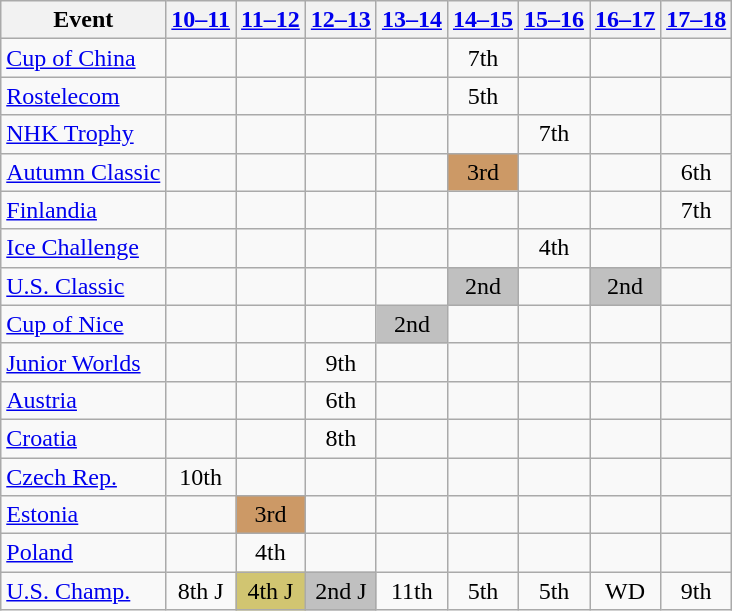<table class="wikitable" style="text-align:center">
<tr>
<th>Event</th>
<th><a href='#'>10–11</a></th>
<th><a href='#'>11–12</a></th>
<th><a href='#'>12–13</a></th>
<th><a href='#'>13–14</a></th>
<th><a href='#'>14–15</a></th>
<th><a href='#'>15–16</a></th>
<th><a href='#'>16–17</a></th>
<th><a href='#'>17–18</a></th>
</tr>
<tr>
<td align="left"> <a href='#'>Cup of China</a></td>
<td></td>
<td></td>
<td></td>
<td></td>
<td>7th</td>
<td></td>
<td></td>
<td></td>
</tr>
<tr>
<td align="left"> <a href='#'>Rostelecom</a></td>
<td></td>
<td></td>
<td></td>
<td></td>
<td>5th</td>
<td></td>
<td></td>
<td></td>
</tr>
<tr>
<td align="left"> <a href='#'>NHK Trophy</a></td>
<td></td>
<td></td>
<td></td>
<td></td>
<td></td>
<td>7th</td>
<td></td>
<td></td>
</tr>
<tr>
<td align="left"> <a href='#'>Autumn Classic</a></td>
<td></td>
<td></td>
<td></td>
<td></td>
<td bgcolor="cc9966">3rd</td>
<td></td>
<td></td>
<td>6th</td>
</tr>
<tr>
<td align="left"> <a href='#'>Finlandia</a></td>
<td></td>
<td></td>
<td></td>
<td></td>
<td></td>
<td></td>
<td></td>
<td>7th</td>
</tr>
<tr>
<td align="left"> <a href='#'>Ice Challenge</a></td>
<td></td>
<td></td>
<td></td>
<td></td>
<td></td>
<td>4th</td>
<td></td>
<td></td>
</tr>
<tr>
<td align="left"> <a href='#'>U.S. Classic</a></td>
<td></td>
<td></td>
<td></td>
<td></td>
<td bgcolor="silver">2nd</td>
<td></td>
<td bgcolor="silver">2nd</td>
<td></td>
</tr>
<tr>
<td align="left"><a href='#'>Cup of Nice</a></td>
<td></td>
<td></td>
<td></td>
<td bgcolor="silver">2nd</td>
<td></td>
<td></td>
<td></td>
<td></td>
</tr>
<tr>
<td align="left"><a href='#'>Junior Worlds</a></td>
<td></td>
<td></td>
<td>9th</td>
<td></td>
<td></td>
<td></td>
<td></td>
<td></td>
</tr>
<tr>
<td align="left"> <a href='#'>Austria</a></td>
<td></td>
<td></td>
<td>6th</td>
<td></td>
<td></td>
<td></td>
<td></td>
<td></td>
</tr>
<tr>
<td align="left"> <a href='#'>Croatia</a></td>
<td></td>
<td></td>
<td>8th</td>
<td></td>
<td></td>
<td></td>
<td></td>
<td></td>
</tr>
<tr>
<td align="left"> <a href='#'>Czech Rep.</a></td>
<td>10th</td>
<td></td>
<td></td>
<td></td>
<td></td>
<td></td>
<td></td>
<td></td>
</tr>
<tr>
<td align="left"> <a href='#'>Estonia</a></td>
<td></td>
<td bgcolor="cc9966">3rd</td>
<td></td>
<td></td>
<td></td>
<td></td>
<td></td>
<td></td>
</tr>
<tr>
<td align="left"> <a href='#'>Poland</a></td>
<td></td>
<td>4th</td>
<td></td>
<td></td>
<td></td>
<td></td>
<td></td>
<td></td>
</tr>
<tr>
<td align="left"><a href='#'>U.S. Champ.</a></td>
<td>8th J</td>
<td bgcolor="d1c571">4th J</td>
<td bgcolor="silver">2nd J</td>
<td>11th</td>
<td>5th</td>
<td>5th</td>
<td>WD</td>
<td>9th</td>
</tr>
</table>
